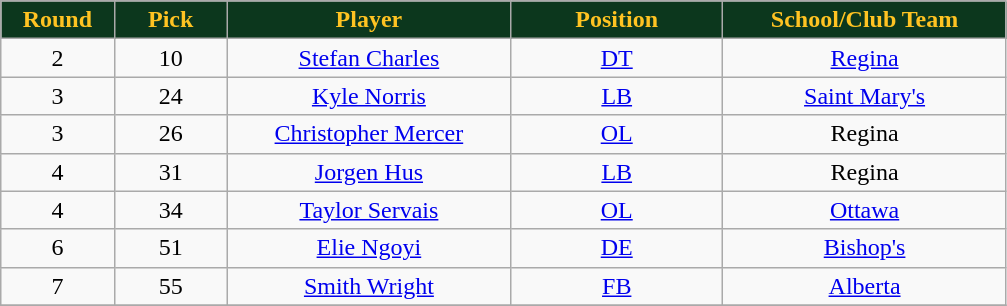<table class="wikitable sortable sortable">
<tr>
<th style="background:#0C371D;color:#ffc322;" width="8%">Round</th>
<th style="background:#0C371D;color:#ffc322;" width="8%">Pick</th>
<th style="background:#0C371D;color:#ffc322;" width="20%">Player</th>
<th style="background:#0C371D;color:#ffc322;" width="15%">Position</th>
<th style="background:#0C371D;color:#ffc322;" width="20%">School/Club Team</th>
</tr>
<tr align="center">
<td align=center>2</td>
<td>10</td>
<td><a href='#'>Stefan Charles</a></td>
<td><a href='#'>DT</a></td>
<td><a href='#'>Regina</a></td>
</tr>
<tr align="center">
<td align=center>3</td>
<td>24</td>
<td><a href='#'>Kyle Norris</a></td>
<td><a href='#'>LB</a></td>
<td><a href='#'>Saint Mary's</a></td>
</tr>
<tr align="center">
<td align=center>3</td>
<td>26</td>
<td><a href='#'>Christopher Mercer</a></td>
<td><a href='#'>OL</a></td>
<td>Regina</td>
</tr>
<tr align="center">
<td align=center>4</td>
<td>31</td>
<td><a href='#'>Jorgen Hus</a></td>
<td><a href='#'>LB</a></td>
<td>Regina</td>
</tr>
<tr align="center">
<td align=center>4</td>
<td>34</td>
<td><a href='#'>Taylor Servais</a></td>
<td><a href='#'>OL</a></td>
<td><a href='#'>Ottawa</a></td>
</tr>
<tr align="center">
<td align=center>6</td>
<td>51</td>
<td><a href='#'>Elie Ngoyi</a></td>
<td><a href='#'>DE</a></td>
<td><a href='#'>Bishop's</a></td>
</tr>
<tr align="center">
<td align=center>7</td>
<td>55</td>
<td><a href='#'>Smith Wright</a></td>
<td><a href='#'>FB</a></td>
<td><a href='#'>Alberta</a></td>
</tr>
<tr>
</tr>
</table>
